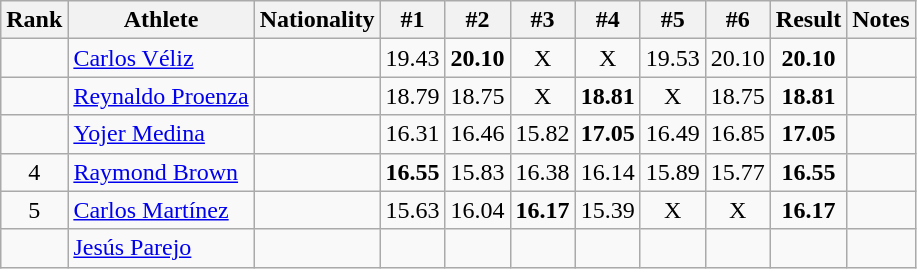<table class="wikitable sortable" style="text-align:center">
<tr>
<th>Rank</th>
<th>Athlete</th>
<th>Nationality</th>
<th>#1</th>
<th>#2</th>
<th>#3</th>
<th>#4</th>
<th>#5</th>
<th>#6</th>
<th>Result</th>
<th>Notes</th>
</tr>
<tr>
<td></td>
<td align=left><a href='#'>Carlos Véliz</a></td>
<td align=left></td>
<td>19.43</td>
<td><strong>20.10</strong></td>
<td>X</td>
<td>X</td>
<td>19.53</td>
<td>20.10</td>
<td><strong>20.10</strong></td>
<td></td>
</tr>
<tr>
<td></td>
<td align=left><a href='#'>Reynaldo Proenza</a></td>
<td align=left></td>
<td>18.79</td>
<td>18.75</td>
<td>X</td>
<td><strong>18.81</strong></td>
<td>X</td>
<td>18.75</td>
<td><strong>18.81</strong></td>
<td></td>
</tr>
<tr>
<td></td>
<td align=left><a href='#'>Yojer Medina</a></td>
<td align=left></td>
<td>16.31</td>
<td>16.46</td>
<td>15.82</td>
<td><strong>17.05</strong></td>
<td>16.49</td>
<td>16.85</td>
<td><strong>17.05</strong></td>
<td></td>
</tr>
<tr>
<td>4</td>
<td align=left><a href='#'>Raymond Brown</a></td>
<td align=left></td>
<td><strong>16.55</strong></td>
<td>15.83</td>
<td>16.38</td>
<td>16.14</td>
<td>15.89</td>
<td>15.77</td>
<td><strong>16.55</strong></td>
<td></td>
</tr>
<tr>
<td>5</td>
<td align=left><a href='#'>Carlos Martínez</a></td>
<td align=left></td>
<td>15.63</td>
<td>16.04</td>
<td><strong>16.17</strong></td>
<td>15.39</td>
<td>X</td>
<td>X</td>
<td><strong>16.17</strong></td>
<td></td>
</tr>
<tr>
<td></td>
<td align=left><a href='#'>Jesús Parejo</a></td>
<td align=left></td>
<td></td>
<td></td>
<td></td>
<td></td>
<td></td>
<td></td>
<td><strong></strong></td>
<td></td>
</tr>
</table>
